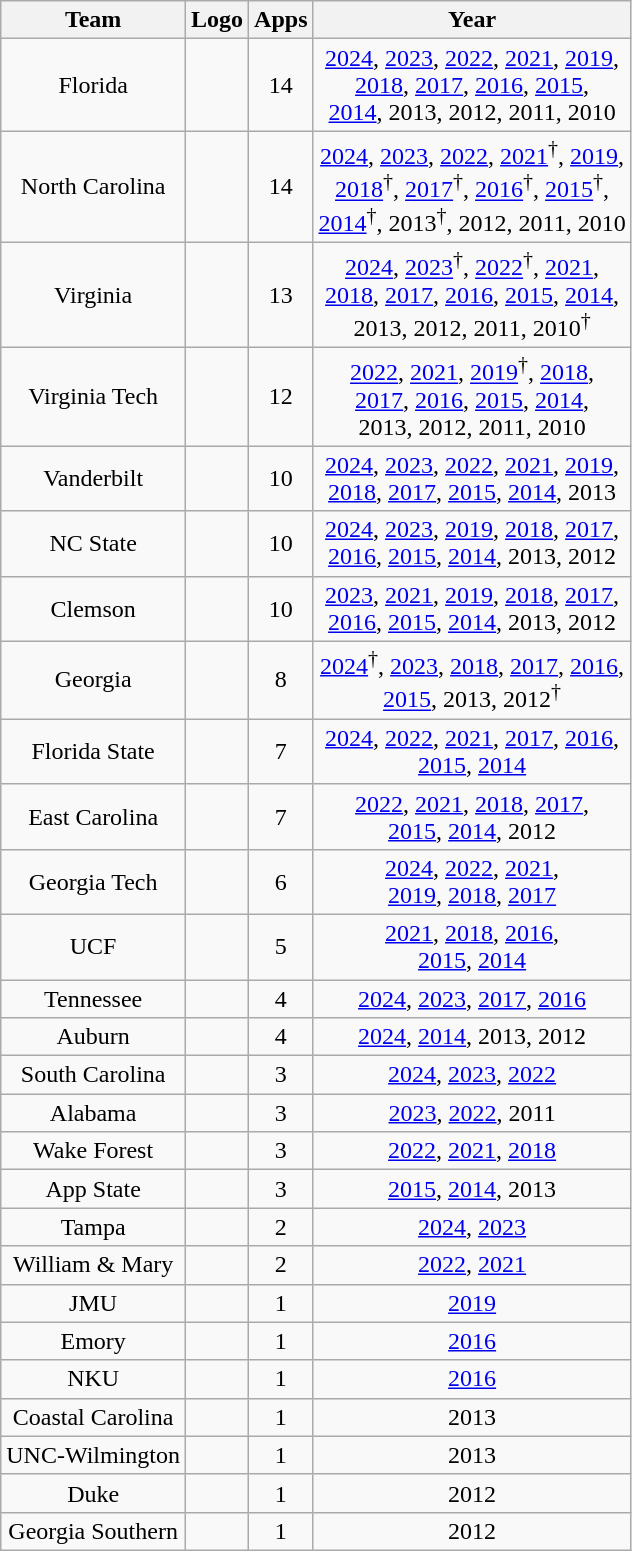<table class="wikitable sortable" style="text-align:center">
<tr>
<th>Team</th>
<th>Logo</th>
<th>Apps</th>
<th>Year</th>
</tr>
<tr>
<td>Florida</td>
<td></td>
<td>14</td>
<td><a href='#'>2024</a>, <a href='#'>2023</a>, <a href='#'>2022</a>, <a href='#'>2021</a>, <a href='#'>2019</a>,<br><a href='#'>2018</a>, <a href='#'>2017</a>, <a href='#'>2016</a>, <a href='#'>2015</a>,<br><a href='#'>2014</a>, 2013, 2012, 2011, 2010</td>
</tr>
<tr>
<td>North Carolina</td>
<td></td>
<td>14</td>
<td><a href='#'>2024</a>, <a href='#'>2023</a>, <a href='#'>2022</a>, <a href='#'>2021</a><sup>†</sup>, <a href='#'>2019</a>,<br><a href='#'>2018</a><sup>†</sup>, <a href='#'>2017</a><sup>†</sup>, <a href='#'>2016</a><sup>†</sup>, <a href='#'>2015</a><sup>†</sup>,<br><a href='#'>2014</a><sup>†</sup>, 2013<sup>†</sup>, 2012, 2011, 2010</td>
</tr>
<tr>
<td>Virginia</td>
<td></td>
<td>13</td>
<td><a href='#'>2024</a>, <a href='#'>2023</a><sup>†</sup>, <a href='#'>2022</a><sup>†</sup>, <a href='#'>2021</a>,<br><a href='#'>2018</a>, <a href='#'>2017</a>, <a href='#'>2016</a>, <a href='#'>2015</a>, <a href='#'>2014</a>,<br>2013, 2012, 2011, 2010<sup>†</sup></td>
</tr>
<tr>
<td>Virginia Tech</td>
<td></td>
<td>12</td>
<td><a href='#'>2022</a>, <a href='#'>2021</a>, <a href='#'>2019</a><sup>†</sup>, <a href='#'>2018</a>,<br><a href='#'>2017</a>, <a href='#'>2016</a>, <a href='#'>2015</a>, <a href='#'>2014</a>,<br>2013, 2012, 2011, 2010</td>
</tr>
<tr>
<td>Vanderbilt</td>
<td></td>
<td>10</td>
<td><a href='#'>2024</a>, <a href='#'>2023</a>, <a href='#'>2022</a>, <a href='#'>2021</a>, <a href='#'>2019</a>,<br><a href='#'>2018</a>, <a href='#'>2017</a>, <a href='#'>2015</a>, <a href='#'>2014</a>, 2013</td>
</tr>
<tr>
<td>NC State</td>
<td></td>
<td>10</td>
<td><a href='#'>2024</a>, <a href='#'>2023</a>, <a href='#'>2019</a>, <a href='#'>2018</a>, <a href='#'>2017</a>,<br><a href='#'>2016</a>, <a href='#'>2015</a>, <a href='#'>2014</a>, 2013, 2012</td>
</tr>
<tr>
<td>Clemson</td>
<td></td>
<td>10</td>
<td><a href='#'>2023</a>, <a href='#'>2021</a>, <a href='#'>2019</a>, <a href='#'>2018</a>, <a href='#'>2017</a>,<br><a href='#'>2016</a>, <a href='#'>2015</a>, <a href='#'>2014</a>, 2013, 2012</td>
</tr>
<tr>
<td>Georgia</td>
<td></td>
<td>8</td>
<td><a href='#'>2024</a><sup>†</sup>, <a href='#'>2023</a>, <a href='#'>2018</a>, <a href='#'>2017</a>, <a href='#'>2016</a>,<br><a href='#'>2015</a>, 2013, 2012<sup>†</sup></td>
</tr>
<tr>
<td>Florida State</td>
<td></td>
<td>7</td>
<td><a href='#'>2024</a>, <a href='#'>2022</a>, <a href='#'>2021</a>, <a href='#'>2017</a>, <a href='#'>2016</a>,<br><a href='#'>2015</a>, <a href='#'>2014</a></td>
</tr>
<tr>
<td>East Carolina</td>
<td></td>
<td>7</td>
<td><a href='#'>2022</a>, <a href='#'>2021</a>, <a href='#'>2018</a>, <a href='#'>2017</a>,<br><a href='#'>2015</a>, <a href='#'>2014</a>, 2012</td>
</tr>
<tr>
<td>Georgia Tech</td>
<td></td>
<td>6</td>
<td><a href='#'>2024</a>, <a href='#'>2022</a>, <a href='#'>2021</a>,<br><a href='#'>2019</a>, <a href='#'>2018</a>, <a href='#'>2017</a></td>
</tr>
<tr>
<td>UCF</td>
<td></td>
<td>5</td>
<td><a href='#'>2021</a>, <a href='#'>2018</a>, <a href='#'>2016</a>,<br><a href='#'>2015</a>, <a href='#'>2014</a></td>
</tr>
<tr>
<td>Tennessee</td>
<td></td>
<td>4</td>
<td><a href='#'>2024</a>, <a href='#'>2023</a>, <a href='#'>2017</a>, <a href='#'>2016</a></td>
</tr>
<tr>
<td>Auburn</td>
<td></td>
<td>4</td>
<td><a href='#'>2024</a>, <a href='#'>2014</a>, 2013, 2012</td>
</tr>
<tr>
<td>South Carolina</td>
<td></td>
<td>3</td>
<td><a href='#'>2024</a>, <a href='#'>2023</a>, <a href='#'>2022</a></td>
</tr>
<tr>
<td>Alabama</td>
<td></td>
<td>3</td>
<td><a href='#'>2023</a>, <a href='#'>2022</a>, 2011</td>
</tr>
<tr>
<td>Wake Forest</td>
<td></td>
<td>3</td>
<td><a href='#'>2022</a>, <a href='#'>2021</a>, <a href='#'>2018</a></td>
</tr>
<tr>
<td>App State</td>
<td></td>
<td>3</td>
<td><a href='#'>2015</a>, <a href='#'>2014</a>, 2013</td>
</tr>
<tr>
<td>Tampa</td>
<td></td>
<td>2</td>
<td><a href='#'>2024</a>, <a href='#'>2023</a></td>
</tr>
<tr>
<td>William & Mary</td>
<td></td>
<td>2</td>
<td><a href='#'>2022</a>, <a href='#'>2021</a></td>
</tr>
<tr>
<td>JMU</td>
<td></td>
<td>1</td>
<td><a href='#'>2019</a></td>
</tr>
<tr>
<td>Emory</td>
<td></td>
<td>1</td>
<td><a href='#'>2016</a></td>
</tr>
<tr>
<td>NKU</td>
<td></td>
<td>1</td>
<td><a href='#'>2016</a></td>
</tr>
<tr>
<td>Coastal Carolina</td>
<td></td>
<td>1</td>
<td>2013</td>
</tr>
<tr>
<td>UNC-Wilmington</td>
<td></td>
<td>1</td>
<td>2013</td>
</tr>
<tr>
<td>Duke</td>
<td></td>
<td>1</td>
<td>2012</td>
</tr>
<tr>
<td>Georgia Southern</td>
<td></td>
<td>1</td>
<td>2012</td>
</tr>
</table>
